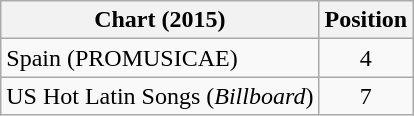<table class="wikitable">
<tr>
<th>Chart (2015)</th>
<th>Position</th>
</tr>
<tr>
<td>Spain (PROMUSICAE)</td>
<td align="center">4</td>
</tr>
<tr>
<td>US Hot Latin Songs (<em>Billboard</em>)</td>
<td align="center">7</td>
</tr>
</table>
